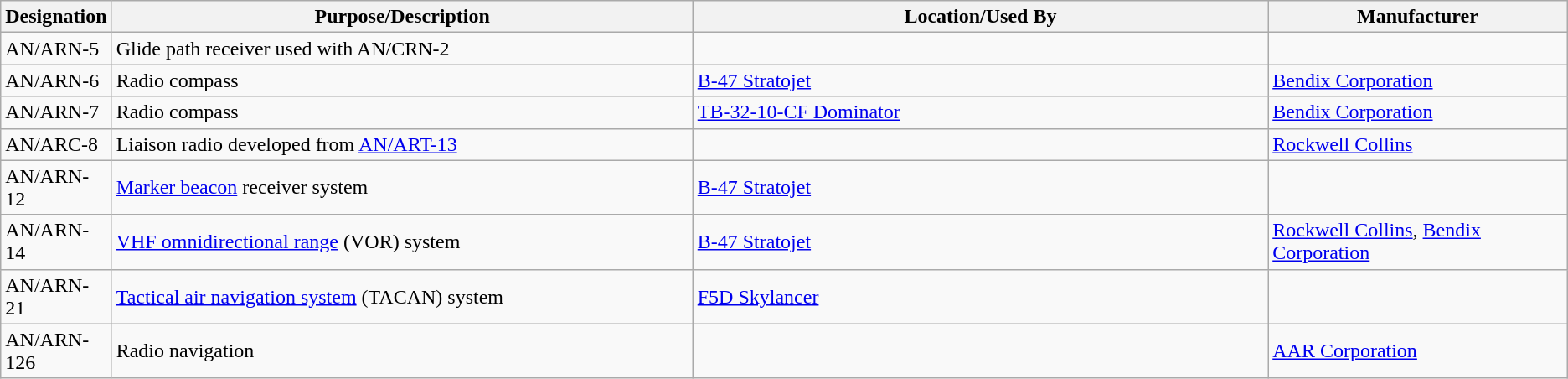<table class="wikitable sortable">
<tr>
<th scope="col">Designation</th>
<th scope="col" style="width: 500px;">Purpose/Description</th>
<th scope="col" style="width: 500px;">Location/Used By</th>
<th scope="col" style="width: 250px;">Manufacturer</th>
</tr>
<tr>
<td>AN/ARN-5</td>
<td>Glide path receiver used with AN/CRN-2</td>
<td></td>
<td></td>
</tr>
<tr>
<td>AN/ARN-6</td>
<td>Radio compass</td>
<td><a href='#'>B-47 Stratojet</a></td>
<td><a href='#'>Bendix Corporation</a></td>
</tr>
<tr>
<td>AN/ARN-7</td>
<td>Radio compass</td>
<td><a href='#'>TB-32-10-CF Dominator</a></td>
<td><a href='#'>Bendix Corporation</a></td>
</tr>
<tr>
<td>AN/ARC-8</td>
<td>Liaison radio developed from <a href='#'>AN/ART-13</a></td>
<td></td>
<td><a href='#'>Rockwell Collins</a></td>
</tr>
<tr>
<td>AN/ARN-12</td>
<td><a href='#'>Marker beacon</a> receiver system</td>
<td><a href='#'>B-47 Stratojet</a></td>
<td></td>
</tr>
<tr>
<td>AN/ARN-14</td>
<td><a href='#'>VHF omnidirectional range</a> (VOR) system</td>
<td><a href='#'>B-47 Stratojet</a></td>
<td><a href='#'>Rockwell Collins</a>, <a href='#'>Bendix Corporation</a></td>
</tr>
<tr>
<td>AN/ARN-21</td>
<td><a href='#'>Tactical air navigation system</a> (TACAN) system</td>
<td><a href='#'>F5D Skylancer</a></td>
<td></td>
</tr>
<tr>
<td>AN/ARN-126</td>
<td>Radio navigation</td>
<td></td>
<td><a href='#'>AAR Corporation</a></td>
</tr>
</table>
